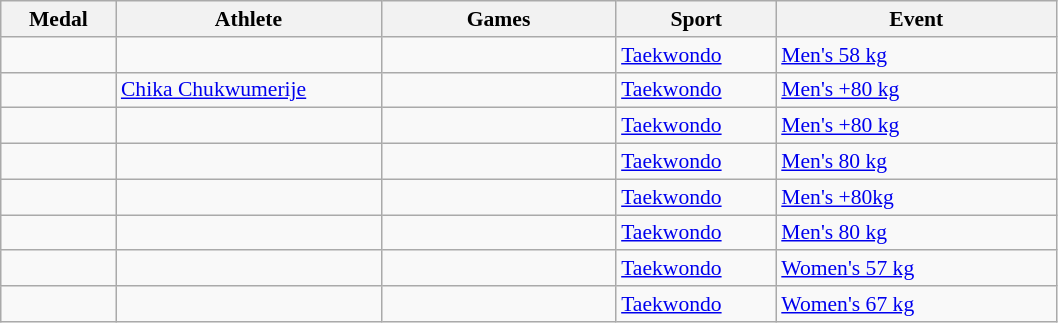<table class="wikitable sortable" style="font-size:90%">
<tr>
<th width="70">Medal</th>
<th width="170">Athlete</th>
<th width="150">Games</th>
<th width="100">Sport</th>
<th width="180">Event</th>
</tr>
<tr>
<td></td>
<td> </td>
<td></td>
<td> <a href='#'>Taekwondo</a></td>
<td><a href='#'>Men's 58 kg</a></td>
</tr>
<tr>
<td></td>
<td> <a href='#'>Chika Chukwumerije</a></td>
<td></td>
<td> <a href='#'>Taekwondo</a></td>
<td><a href='#'>Men's +80 kg</a></td>
</tr>
<tr>
<td></td>
<td> </td>
<td></td>
<td> <a href='#'>Taekwondo</a></td>
<td><a href='#'>Men's +80 kg</a></td>
</tr>
<tr>
<td></td>
<td> </td>
<td></td>
<td> <a href='#'>Taekwondo</a></td>
<td><a href='#'>Men's 80 kg</a></td>
</tr>
<tr>
<td></td>
<td> </td>
<td></td>
<td> <a href='#'>Taekwondo</a></td>
<td><a href='#'>Men's +80kg</a></td>
</tr>
<tr>
<td></td>
<td> </td>
<td></td>
<td> <a href='#'>Taekwondo</a></td>
<td><a href='#'>Men's 80 kg</a></td>
</tr>
<tr>
<td></td>
<td> </td>
<td></td>
<td> <a href='#'>Taekwondo</a></td>
<td><a href='#'>Women's 57 kg</a></td>
</tr>
<tr>
<td></td>
<td> </td>
<td></td>
<td> <a href='#'>Taekwondo</a></td>
<td><a href='#'>Women's 67 kg</a></td>
</tr>
</table>
